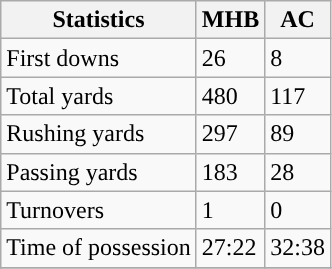<table class="wikitable" style="float: left;">
<tr>
<th>Statistics</th>
<th>MHB</th>
<th>AC</th>
</tr>
<tr>
<td>First downs</td>
<td>26</td>
<td>8</td>
</tr>
<tr>
<td>Total yards</td>
<td>480</td>
<td>117</td>
</tr>
<tr>
<td>Rushing yards</td>
<td>297</td>
<td>89</td>
</tr>
<tr>
<td>Passing yards</td>
<td>183</td>
<td>28</td>
</tr>
<tr>
<td>Turnovers</td>
<td>1</td>
<td>0</td>
</tr>
<tr>
<td>Time of possession</td>
<td>27:22</td>
<td>32:38</td>
</tr>
<tr>
</tr>
</table>
